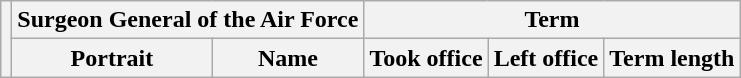<table class="wikitable sortable">
<tr>
<th rowspan=2></th>
<th colspan=2>Surgeon General of the Air Force</th>
<th colspan=3>Term</th>
</tr>
<tr>
<th>Portrait</th>
<th>Name</th>
<th>Took office</th>
<th>Left office</th>
<th>Term length<br>























</th>
</tr>
</table>
